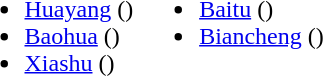<table>
<tr>
<td valign="top"><br><ul><li><a href='#'>Huayang</a> ()</li><li><a href='#'>Baohua</a> ()</li><li><a href='#'>Xiashu</a> ()</li></ul></td>
<td valign="top"><br><ul><li><a href='#'>Baitu</a> ()</li><li><a href='#'>Biancheng</a> ()</li></ul></td>
</tr>
</table>
